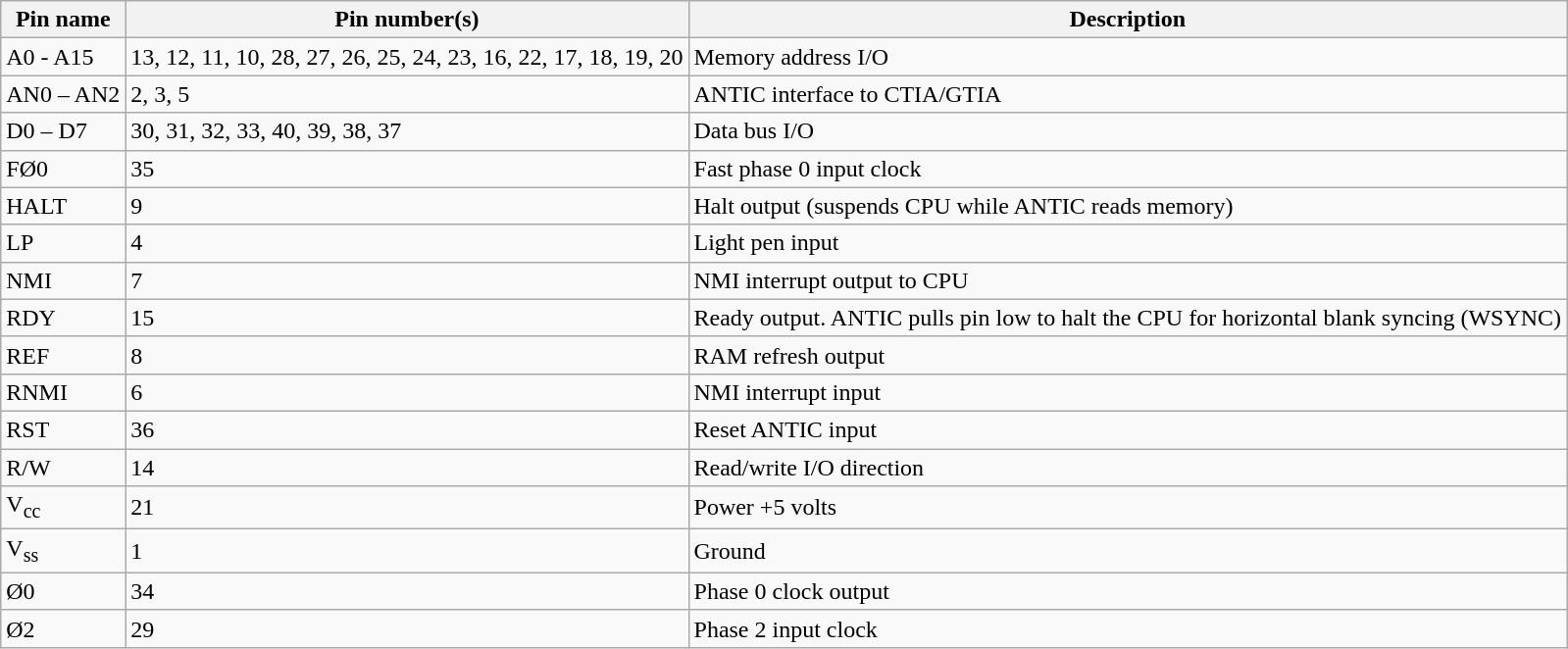<table class="wikitable">
<tr>
<th>Pin name</th>
<th>Pin number(s)</th>
<th>Description</th>
</tr>
<tr>
<td>A0 - A15</td>
<td>13, 12, 11, 10, 28, 27, 26, 25, 24, 23, 16, 22, 17, 18, 19, 20</td>
<td>Memory address I/O</td>
</tr>
<tr>
<td>AN0 – AN2</td>
<td>2, 3, 5</td>
<td>ANTIC interface to CTIA/GTIA</td>
</tr>
<tr>
<td>D0 – D7</td>
<td>30, 31, 32, 33, 40, 39, 38, 37</td>
<td>Data bus I/O</td>
</tr>
<tr>
<td>FØ0</td>
<td>35</td>
<td>Fast phase 0 input clock</td>
</tr>
<tr>
<td>HALT</td>
<td>9</td>
<td>Halt output (suspends CPU while ANTIC reads memory)</td>
</tr>
<tr>
<td>LP</td>
<td>4</td>
<td>Light pen input</td>
</tr>
<tr>
<td>NMI</td>
<td>7</td>
<td>NMI interrupt output to CPU</td>
</tr>
<tr>
<td>RDY</td>
<td>15</td>
<td>Ready output. ANTIC pulls pin low to halt the CPU for horizontal blank syncing (WSYNC)</td>
</tr>
<tr>
<td>REF</td>
<td>8</td>
<td>RAM refresh output</td>
</tr>
<tr>
<td>RNMI</td>
<td>6</td>
<td>NMI interrupt input</td>
</tr>
<tr>
<td>RST</td>
<td>36</td>
<td>Reset ANTIC input</td>
</tr>
<tr>
<td>R/W</td>
<td>14</td>
<td>Read/write I/O direction</td>
</tr>
<tr>
<td>V<sub>cc</sub></td>
<td>21</td>
<td>Power +5 volts</td>
</tr>
<tr>
<td>V<sub>ss</sub></td>
<td>1</td>
<td>Ground</td>
</tr>
<tr>
<td>Ø0</td>
<td>34</td>
<td>Phase 0 clock output</td>
</tr>
<tr>
<td>Ø2</td>
<td>29</td>
<td>Phase 2 input clock</td>
</tr>
</table>
